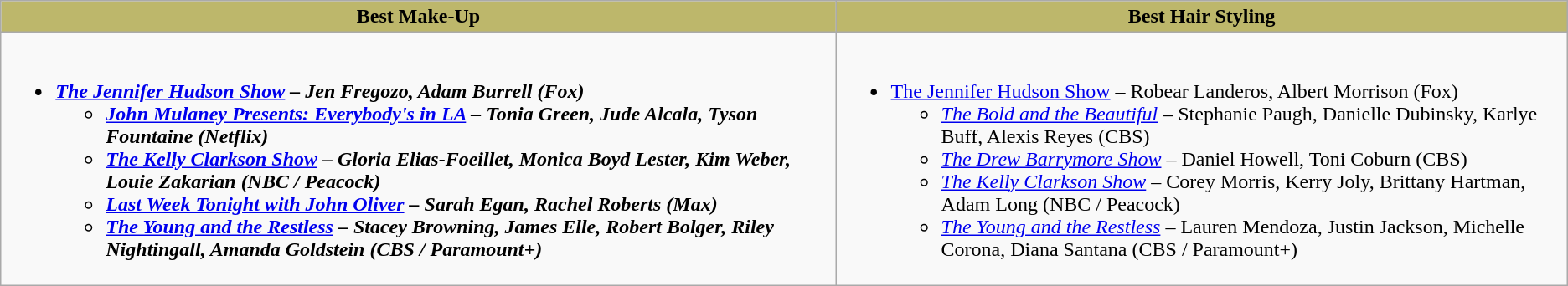<table class=wikitable>
<tr>
<th style="background:#BDB76B;">Best Make-Up</th>
<th style="background:#BDB76B;">Best Hair Styling</th>
</tr>
<tr>
<td valign="top"><br><ul><li><strong><em><a href='#'>The Jennifer Hudson Show</a><em> – Jen Fregozo, Adam Burrell (Fox)<strong><ul><li></em><a href='#'>John Mulaney Presents: Everybody's in LA</a><em> – Tonia Green, Jude Alcala, Tyson Fountaine (Netflix)</li><li></em><a href='#'>The Kelly Clarkson Show</a><em> – Gloria Elias-Foeillet, Monica Boyd Lester, Kim Weber, Louie Zakarian (NBC / Peacock)</li><li></em><a href='#'>Last Week Tonight with John Oliver</a><em> – Sarah Egan, Rachel Roberts (Max)</li><li></em><a href='#'>The Young and the Restless</a><em> – Stacey Browning, James Elle, Robert Bolger, Riley Nightingall, Amanda Goldstein (CBS / Paramount+)</li></ul></li></ul></td>
<td valign="top"><br><ul><li></em></strong><a href='#'>The Jennifer Hudson Show</a></em> – Robear Landeros, Albert Morrison (Fox)</strong><ul><li><em><a href='#'>The Bold and the Beautiful</a></em> – Stephanie Paugh, Danielle Dubinsky, Karlye Buff, Alexis Reyes (CBS)</li><li><em><a href='#'>The Drew Barrymore Show</a></em> – Daniel Howell, Toni Coburn (CBS)</li><li><em><a href='#'>The Kelly Clarkson Show</a></em> – Corey Morris, Kerry Joly, Brittany Hartman, Adam Long (NBC / Peacock)</li><li><em><a href='#'>The Young and the Restless</a></em> – Lauren Mendoza, Justin Jackson, Michelle Corona, Diana Santana (CBS / Paramount+)</li></ul></li></ul></td>
</tr>
</table>
